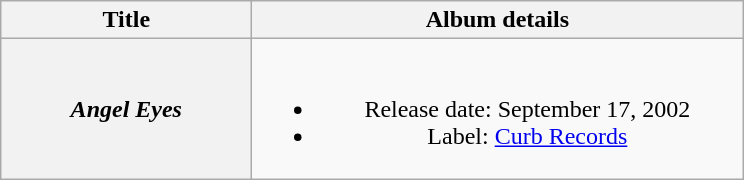<table class="wikitable plainrowheaders" style="text-align:center;">
<tr>
<th style="width:10em;">Title</th>
<th style="width:20em;">Album details</th>
</tr>
<tr>
<th scope="row"><em>Angel Eyes</em></th>
<td><br><ul><li>Release date: September 17, 2002</li><li>Label: <a href='#'>Curb Records</a></li></ul></td>
</tr>
</table>
